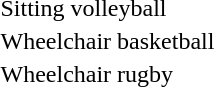<table>
<tr>
<td>Sitting volleyball</td>
<td></td>
<td></td>
<td></td>
</tr>
<tr>
<td nowrap>Wheelchair basketball</td>
<td></td>
<td></td>
<td></td>
</tr>
<tr>
<td>Wheelchair rugby</td>
<td></td>
<td></td>
<td></td>
</tr>
</table>
